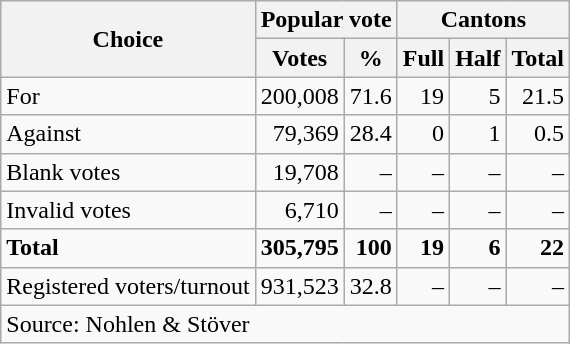<table class=wikitable style=text-align:right>
<tr>
<th rowspan=2>Choice</th>
<th colspan=2>Popular vote</th>
<th colspan=3>Cantons</th>
</tr>
<tr>
<th>Votes</th>
<th>%</th>
<th>Full</th>
<th>Half</th>
<th>Total</th>
</tr>
<tr>
<td align=left>For</td>
<td>200,008</td>
<td>71.6</td>
<td>19</td>
<td>5</td>
<td>21.5</td>
</tr>
<tr>
<td align=left>Against</td>
<td>79,369</td>
<td>28.4</td>
<td>0</td>
<td>1</td>
<td>0.5</td>
</tr>
<tr>
<td align=left>Blank votes</td>
<td>19,708</td>
<td>–</td>
<td>–</td>
<td>–</td>
<td>–</td>
</tr>
<tr>
<td align=left>Invalid votes</td>
<td>6,710</td>
<td>–</td>
<td>–</td>
<td>–</td>
<td>–</td>
</tr>
<tr>
<td align=left><strong>Total</strong></td>
<td><strong>305,795</strong></td>
<td><strong>100</strong></td>
<td><strong>19</strong></td>
<td><strong>6</strong></td>
<td><strong>22</strong></td>
</tr>
<tr>
<td align=left>Registered voters/turnout</td>
<td>931,523</td>
<td>32.8</td>
<td>–</td>
<td>–</td>
<td>–</td>
</tr>
<tr>
<td align=left colspan=6>Source: Nohlen & Stöver</td>
</tr>
</table>
